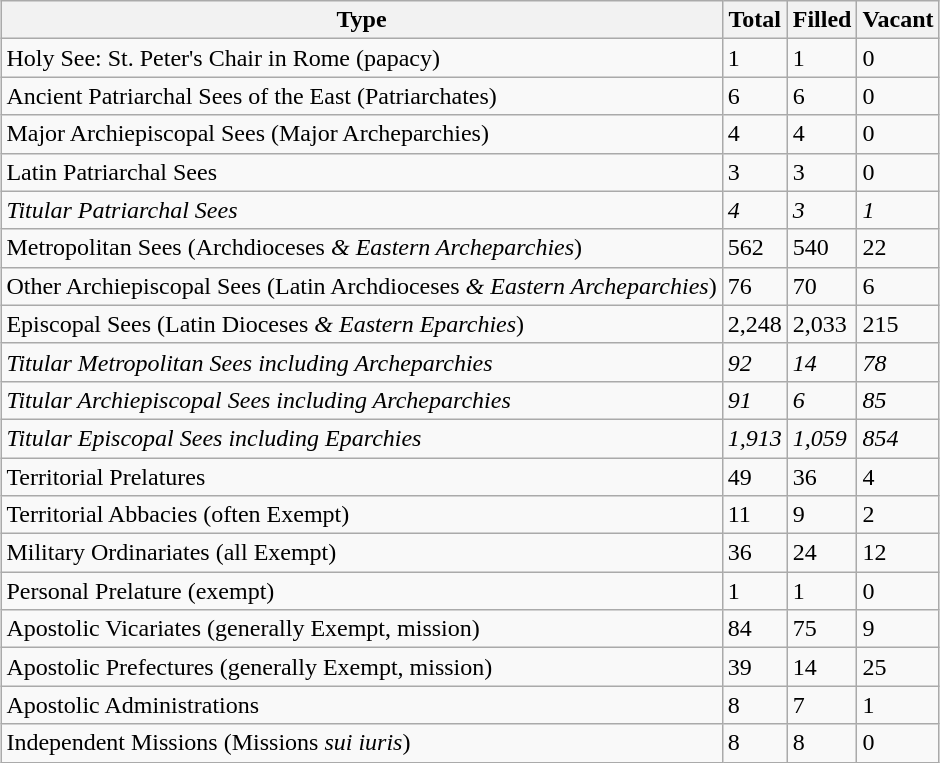<table class="wikitable sortable" style="margin:0 auto 0 auto">
<tr>
<th>Type</th>
<th>Total</th>
<th>Filled</th>
<th>Vacant</th>
</tr>
<tr>
<td>Holy See: St. Peter's Chair in Rome (papacy)</td>
<td>1</td>
<td>1</td>
<td>0</td>
</tr>
<tr>
<td>Ancient Patriarchal Sees of the East (Patriarchates)</td>
<td>6</td>
<td>6</td>
<td>0</td>
</tr>
<tr>
<td>Major Archiepiscopal Sees (Major Archeparchies)</td>
<td>4</td>
<td>4</td>
<td>0</td>
</tr>
<tr>
<td>Latin Patriarchal Sees</td>
<td>3</td>
<td>3</td>
<td>0</td>
</tr>
<tr>
<td><em>Titular Patriarchal Sees</em></td>
<td><em>4</em></td>
<td><em>3</em></td>
<td><em>1</em></td>
</tr>
<tr>
<td>Metropolitan Sees (Archdioceses <em>& Eastern Archeparchies</em>)</td>
<td>562</td>
<td>540</td>
<td>22</td>
</tr>
<tr>
<td>Other Archiepiscopal Sees (Latin Archdioceses <em>& Eastern Archeparchies</em>)</td>
<td>76</td>
<td>70</td>
<td>6</td>
</tr>
<tr>
<td>Episcopal Sees (Latin Dioceses <em>& Eastern Eparchies</em>)</td>
<td>2,248</td>
<td>2,033</td>
<td>215</td>
</tr>
<tr>
<td><em>Titular Metropolitan Sees including Archeparchies</em></td>
<td><em>92</em></td>
<td><em>14</em></td>
<td><em>78</em></td>
</tr>
<tr>
<td><em>Titular Archiepiscopal Sees including Archeparchies</em></td>
<td><em>91</em></td>
<td><em>6</em></td>
<td><em>85</em></td>
</tr>
<tr>
<td><em>Titular Episcopal Sees including Eparchies</em></td>
<td><em>1,913</em></td>
<td><em>1,059</em></td>
<td><em>854</em></td>
</tr>
<tr>
<td>Territorial Prelatures</td>
<td>49</td>
<td>36</td>
<td>4</td>
</tr>
<tr>
<td>Territorial Abbacies (often Exempt)</td>
<td>11</td>
<td>9</td>
<td>2</td>
</tr>
<tr>
<td>Military Ordinariates (all Exempt)</td>
<td>36</td>
<td>24</td>
<td>12</td>
</tr>
<tr>
<td>Personal Prelature (exempt)</td>
<td>1</td>
<td>1</td>
<td>0</td>
</tr>
<tr>
<td>Apostolic Vicariates (generally Exempt, mission)</td>
<td>84</td>
<td>75</td>
<td>9</td>
</tr>
<tr>
<td>Apostolic Prefectures (generally Exempt, mission)</td>
<td>39</td>
<td>14</td>
<td>25</td>
</tr>
<tr>
<td>Apostolic Administrations</td>
<td>8</td>
<td>7</td>
<td>1</td>
</tr>
<tr>
<td>Independent Missions (Missions <em>sui iuris</em>)</td>
<td>8</td>
<td>8</td>
<td>0</td>
</tr>
</table>
